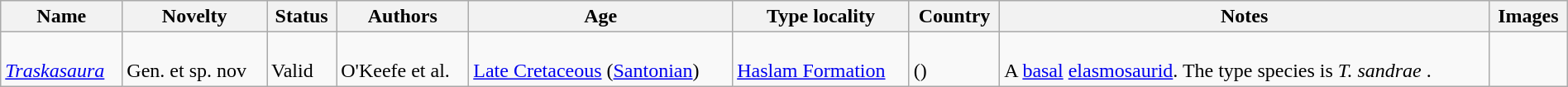<table class="wikitable sortable" width="100%" align="center">
<tr>
<th>Name</th>
<th>Novelty</th>
<th>Status</th>
<th>Authors</th>
<th>Age</th>
<th>Type locality</th>
<th>Country</th>
<th>Notes</th>
<th>Images</th>
</tr>
<tr>
<td><br><em><a href='#'>Traskasaura</a></em></td>
<td><br>Gen. et sp. nov</td>
<td><br>Valid</td>
<td><br>O'Keefe et al.</td>
<td><br><a href='#'>Late Cretaceous</a> (<a href='#'>Santonian</a>)</td>
<td><br><a href='#'>Haslam Formation</a></td>
<td><br> ()</td>
<td><br>A <a href='#'>basal</a> <a href='#'>elasmosaurid</a>. The type species is <em>T. sandrae </em>.</td>
<td></td>
</tr>
</table>
